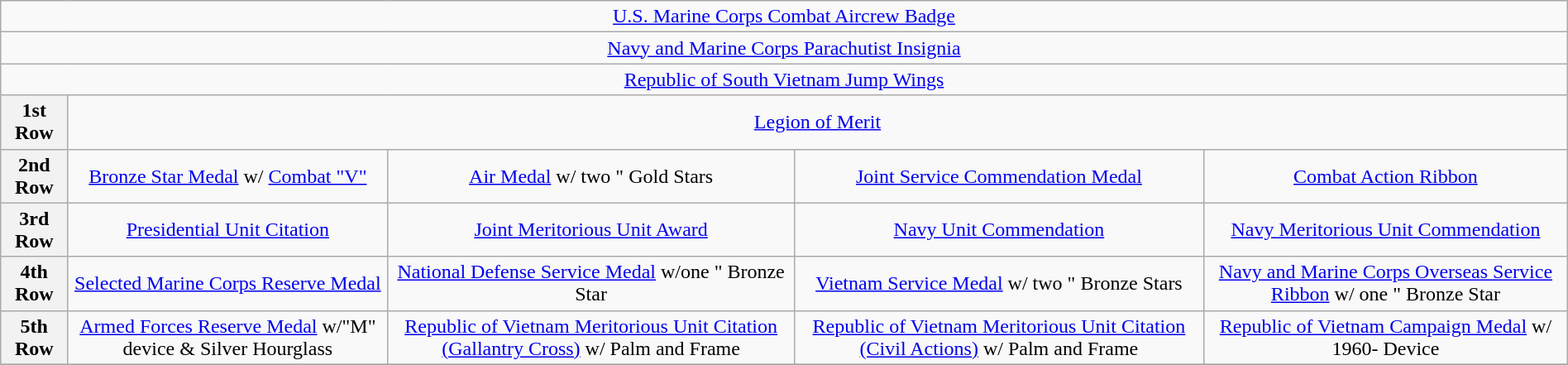<table class="wikitable" style="margin:1em auto; text-align:center;">
<tr>
<td colspan="5"><a href='#'>U.S. Marine Corps Combat Aircrew Badge</a></td>
</tr>
<tr>
<td colspan="5"><a href='#'>Navy and Marine Corps Parachutist Insignia</a></td>
</tr>
<tr>
<td colspan="5"><a href='#'>Republic of South Vietnam Jump Wings</a></td>
</tr>
<tr>
<th>1st Row</th>
<td colspan="5"><a href='#'>Legion of Merit</a></td>
</tr>
<tr>
<th>2nd Row</th>
<td><a href='#'>Bronze Star Medal</a> w/ <a href='#'>Combat "V"</a></td>
<td><a href='#'>Air Medal</a> w/ two " Gold Stars</td>
<td><a href='#'>Joint Service Commendation Medal</a></td>
<td><a href='#'>Combat Action Ribbon</a></td>
</tr>
<tr>
<th>3rd Row</th>
<td><a href='#'>Presidential Unit Citation</a></td>
<td><a href='#'>Joint Meritorious Unit Award</a></td>
<td><a href='#'>Navy Unit Commendation</a></td>
<td><a href='#'>Navy Meritorious Unit Commendation</a></td>
</tr>
<tr>
<th>4th Row</th>
<td><a href='#'>Selected Marine Corps Reserve Medal</a></td>
<td><a href='#'>National Defense Service Medal</a> w/one " Bronze Star</td>
<td><a href='#'>Vietnam Service Medal</a> w/ two " Bronze Stars</td>
<td><a href='#'>Navy and Marine Corps Overseas Service Ribbon</a> w/ one " Bronze Star</td>
</tr>
<tr>
<th>5th Row</th>
<td><a href='#'>Armed Forces Reserve Medal</a> w/"M" device & Silver Hourglass</td>
<td><a href='#'>Republic of Vietnam Meritorious Unit Citation (Gallantry Cross)</a> w/ Palm and Frame</td>
<td><a href='#'>Republic of Vietnam Meritorious Unit Citation (Civil Actions)</a> w/ Palm and Frame</td>
<td><a href='#'>Republic of Vietnam Campaign Medal</a> w/ 1960- Device</td>
</tr>
<tr>
</tr>
</table>
